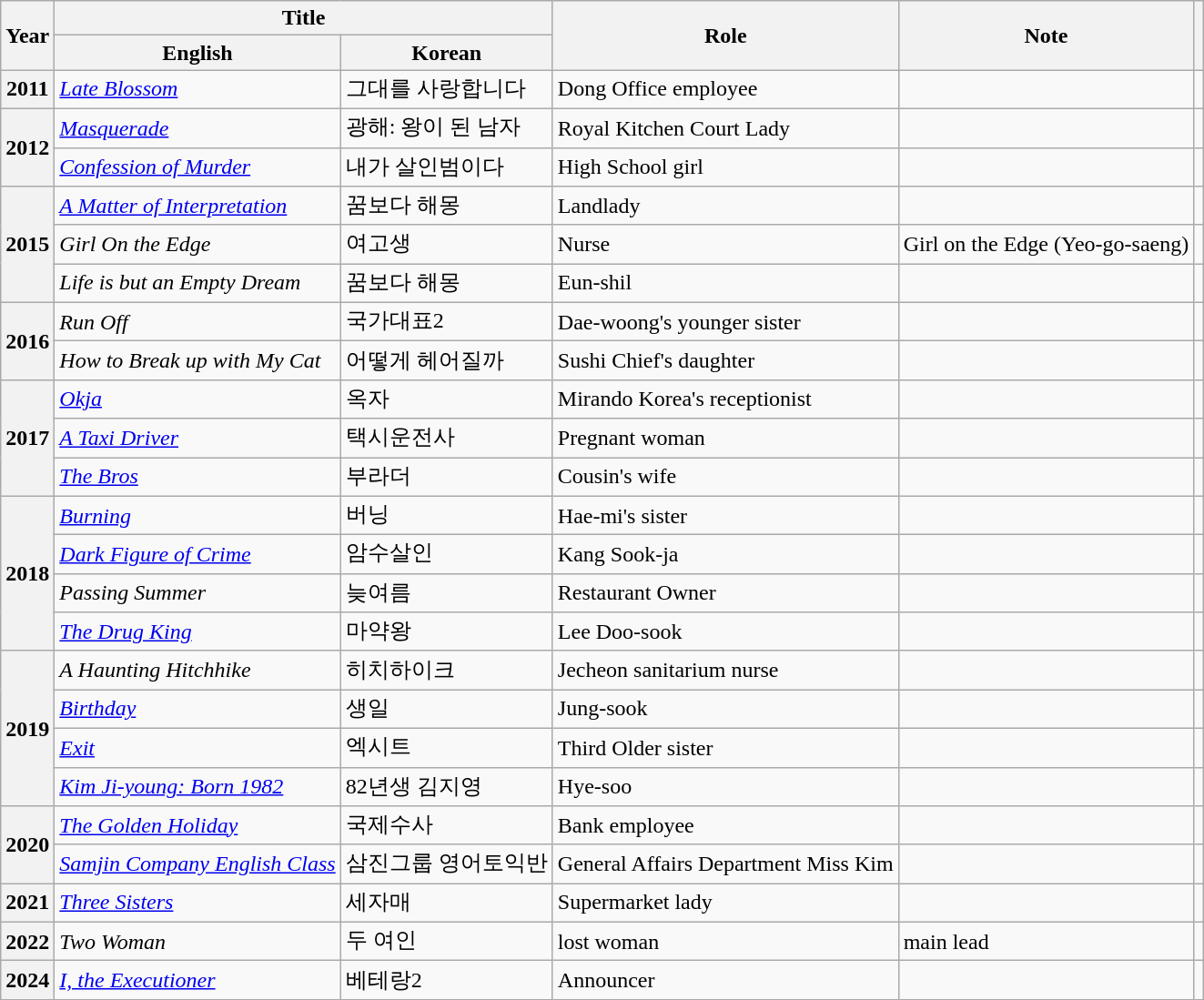<table class="wikitable sortable plainrowheaders">
<tr>
<th rowspan="2" scope="col">Year</th>
<th colspan="2" scope="col">Title</th>
<th rowspan="2" scope="col">Role</th>
<th rowspan="2" scope="col" class="unsortable">Note</th>
<th rowspan="2" scope="col" class="unsortable"></th>
</tr>
<tr>
<th>English</th>
<th>Korean</th>
</tr>
<tr>
<th scope="row">2011</th>
<td><em><a href='#'>Late Blossom</a></em></td>
<td>그대를 사랑합니다</td>
<td>Dong Office employee</td>
<td></td>
<td></td>
</tr>
<tr>
<th scope="row" rowspan="2">2012</th>
<td><em><a href='#'>Masquerade</a></em></td>
<td>광해: 왕이 된 남자</td>
<td>Royal Kitchen Court Lady</td>
<td></td>
<td></td>
</tr>
<tr>
<td><em><a href='#'>Confession of Murder</a></em></td>
<td>내가 살인범이다</td>
<td>High School girl</td>
<td></td>
<td></td>
</tr>
<tr>
<th scope="row" rowspan="3">2015</th>
<td><em><a href='#'>A Matter of Interpretation</a></em></td>
<td>꿈보다 해몽</td>
<td>Landlady</td>
<td></td>
<td></td>
</tr>
<tr>
<td><em>Girl On the Edge</em></td>
<td>여고생</td>
<td>Nurse</td>
<td>Girl on the Edge (Yeo-go-saeng)</td>
<td></td>
</tr>
<tr>
<td><em>Life is but an Empty Dream</em></td>
<td>꿈보다 해몽</td>
<td>Eun-shil</td>
<td></td>
<td></td>
</tr>
<tr>
<th scope="row" rowspan="2">2016</th>
<td><em>Run Off</em></td>
<td>국가대표2</td>
<td>Dae-woong's younger sister</td>
<td></td>
<td></td>
</tr>
<tr>
<td><em>How to Break up with My Cat</em></td>
<td>어떻게 헤어질까</td>
<td>Sushi Chief's daughter</td>
<td></td>
<td></td>
</tr>
<tr>
<th scope="row" rowspan="3">2017</th>
<td><em><a href='#'>Okja</a></em></td>
<td>옥자</td>
<td>Mirando Korea's receptionist</td>
<td></td>
<td></td>
</tr>
<tr>
<td><em><a href='#'>A Taxi Driver</a></em></td>
<td>택시운전사</td>
<td>Pregnant woman</td>
<td></td>
<td></td>
</tr>
<tr>
<td><em><a href='#'>The Bros</a></em></td>
<td>부라더</td>
<td>Cousin's wife</td>
<td></td>
<td></td>
</tr>
<tr>
<th scope="row" rowspan="4">2018</th>
<td><em><a href='#'>Burning</a></em></td>
<td>버닝</td>
<td>Hae-mi's sister</td>
<td></td>
<td></td>
</tr>
<tr>
<td><em><a href='#'>Dark Figure of Crime</a></em></td>
<td>암수살인</td>
<td>Kang Sook-ja</td>
<td></td>
<td></td>
</tr>
<tr>
<td><em>Passing Summer</em></td>
<td>늦여름</td>
<td>Restaurant Owner</td>
<td></td>
<td></td>
</tr>
<tr>
<td><em><a href='#'>The Drug King</a></em></td>
<td>마약왕</td>
<td>Lee Doo-sook</td>
<td></td>
<td></td>
</tr>
<tr>
<th scope="row" rowspan="4">2019</th>
<td><em>A Haunting Hitchhike</em></td>
<td>히치하이크</td>
<td>Jecheon sanitarium nurse</td>
<td></td>
<td></td>
</tr>
<tr>
<td><em><a href='#'>Birthday</a></em></td>
<td>생일</td>
<td>Jung-sook</td>
<td></td>
<td></td>
</tr>
<tr>
<td><em><a href='#'>Exit</a></em></td>
<td>엑시트</td>
<td>Third Older sister</td>
<td></td>
<td></td>
</tr>
<tr>
<td><em><a href='#'>Kim Ji-young: Born 1982</a></em></td>
<td>82년생 김지영</td>
<td>Hye-soo</td>
<td></td>
<td></td>
</tr>
<tr>
<th scope="row" rowspan="2">2020</th>
<td><em><a href='#'>The Golden Holiday</a></em></td>
<td>국제수사</td>
<td>Bank employee</td>
<td></td>
<td></td>
</tr>
<tr>
<td><em><a href='#'>Samjin Company English Class</a></em></td>
<td>삼진그룹 영어토익반</td>
<td>General Affairs Department Miss Kim</td>
<td></td>
<td></td>
</tr>
<tr>
<th scope="row">2021</th>
<td><em><a href='#'>Three Sisters</a></em></td>
<td>세자매</td>
<td>Supermarket lady</td>
<td></td>
<td></td>
</tr>
<tr>
<th scope="row">2022</th>
<td><em>Two Woman</em></td>
<td>두 여인</td>
<td>lost woman</td>
<td>main lead</td>
<td></td>
</tr>
<tr>
<th scope="row">2024</th>
<td><em><a href='#'>I, the Executioner</a></em></td>
<td>베테랑2</td>
<td>Announcer</td>
<td></td>
<td></td>
</tr>
</table>
